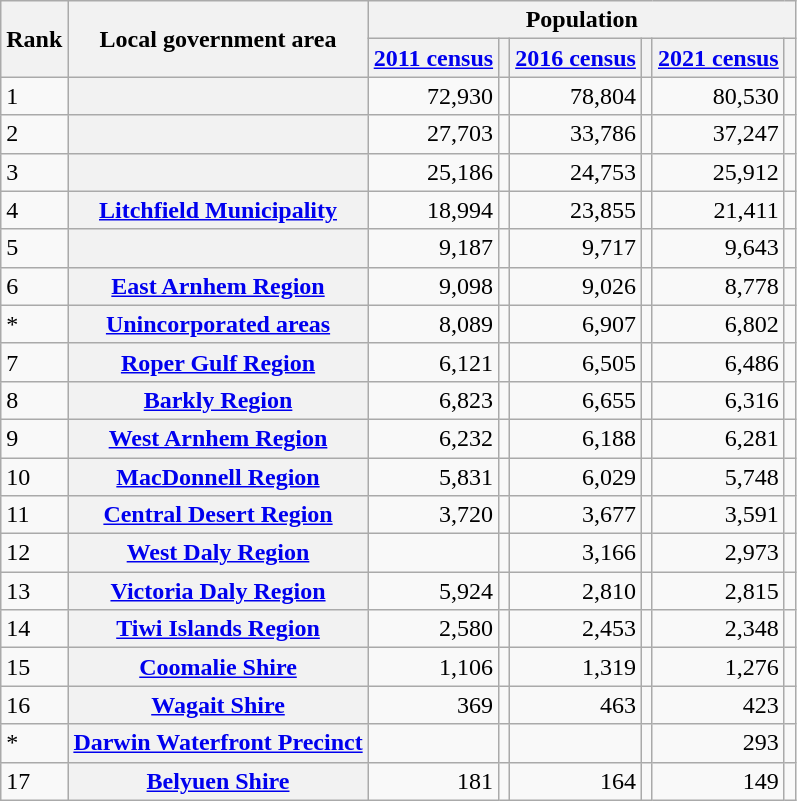<table class="wikitable sortable plainrowheaders">
<tr>
<th scope=col rowspan="2">Rank</th>
<th scope=col rowspan="2">Local government area</th>
<th scope=colgroup colspan="6">Population</th>
</tr>
<tr>
<th scope=col><a href='#'>2011 census</a></th>
<th scope=col class="unsortable"></th>
<th scope=col><a href='#'>2016 census</a></th>
<th scope=col class="unsortable"></th>
<th scope=col><a href='#'>2021 census</a></th>
<th scope=col class="unsortable"></th>
</tr>
<tr>
<td>1</td>
<th scope=row></th>
<td align="right">72,930</td>
<td></td>
<td align="right">78,804</td>
<td></td>
<td align="right">80,530</td>
<td></td>
</tr>
<tr>
<td>2</td>
<th scope=row></th>
<td align="right">27,703</td>
<td></td>
<td align="right">33,786</td>
<td></td>
<td align="right">37,247</td>
<td></td>
</tr>
<tr>
<td>3</td>
<th scope=row></th>
<td align="right">25,186</td>
<td></td>
<td align="right">24,753</td>
<td></td>
<td align="right">25,912</td>
<td></td>
</tr>
<tr>
<td>4</td>
<th scope=row><a href='#'>Litchfield Municipality</a></th>
<td align="right">18,994</td>
<td></td>
<td align="right">23,855</td>
<td></td>
<td align="right">21,411</td>
<td></td>
</tr>
<tr>
<td>5</td>
<th scope=row></th>
<td align="right">9,187</td>
<td></td>
<td align="right">9,717</td>
<td></td>
<td align="right">9,643</td>
<td></td>
</tr>
<tr>
<td>6</td>
<th scope=row><a href='#'>East Arnhem Region</a></th>
<td align="right">9,098</td>
<td></td>
<td align="right">9,026</td>
<td></td>
<td align="right">8,778</td>
<td></td>
</tr>
<tr>
<td>*</td>
<th scope=row><a href='#'>Unincorporated areas</a></th>
<td align="right">8,089</td>
<td></td>
<td align="right">6,907</td>
<td></td>
<td align="right">6,802</td>
<td></td>
</tr>
<tr>
<td>7</td>
<th scope=row><a href='#'>Roper Gulf Region</a></th>
<td align="right">6,121</td>
<td></td>
<td align="right">6,505</td>
<td></td>
<td align="right">6,486</td>
<td></td>
</tr>
<tr>
<td>8</td>
<th scope=row><a href='#'>Barkly Region</a></th>
<td align="right">6,823</td>
<td></td>
<td align="right">6,655</td>
<td></td>
<td align="right">6,316</td>
<td></td>
</tr>
<tr>
<td>9</td>
<th scope=row><a href='#'>West Arnhem Region</a></th>
<td align="right">6,232</td>
<td></td>
<td align="right">6,188</td>
<td></td>
<td align="right">6,281</td>
<td></td>
</tr>
<tr>
<td>10</td>
<th scope=row><a href='#'>MacDonnell Region</a></th>
<td align="right">5,831</td>
<td></td>
<td align="right">6,029</td>
<td></td>
<td align="right">5,748</td>
<td></td>
</tr>
<tr>
<td>11</td>
<th scope=row><a href='#'>Central Desert Region</a></th>
<td align="right">3,720</td>
<td></td>
<td align="right">3,677</td>
<td></td>
<td align="right">3,591</td>
<td></td>
</tr>
<tr>
<td>12</td>
<th scope=row><a href='#'>West Daly Region</a></th>
<td></td>
<td></td>
<td align="right">3,166</td>
<td></td>
<td align="right">2,973</td>
<td></td>
</tr>
<tr>
<td>13</td>
<th scope=row><a href='#'>Victoria Daly Region</a></th>
<td align="right">5,924</td>
<td></td>
<td align="right">2,810</td>
<td></td>
<td align="right">2,815</td>
<td></td>
</tr>
<tr>
<td>14</td>
<th scope=row><a href='#'>Tiwi Islands Region</a></th>
<td align="right">2,580</td>
<td></td>
<td align="right">2,453</td>
<td></td>
<td align="right">2,348</td>
<td></td>
</tr>
<tr>
<td>15</td>
<th scope=row><a href='#'>Coomalie Shire</a></th>
<td align="right">1,106</td>
<td></td>
<td align="right">1,319</td>
<td></td>
<td align="right">1,276</td>
<td></td>
</tr>
<tr>
<td>16</td>
<th scope=row><a href='#'>Wagait Shire</a></th>
<td align="right">369</td>
<td></td>
<td align="right">463</td>
<td></td>
<td align="right">423</td>
<td></td>
</tr>
<tr>
<td>*</td>
<th scope=row><a href='#'>Darwin Waterfront Precinct</a></th>
<td></td>
<td></td>
<td></td>
<td></td>
<td align="right">293</td>
<td></td>
</tr>
<tr>
<td>17</td>
<th scope=row><a href='#'>Belyuen Shire</a></th>
<td align="right">181</td>
<td></td>
<td align="right">164</td>
<td></td>
<td align="right">149</td>
<td></td>
</tr>
</table>
